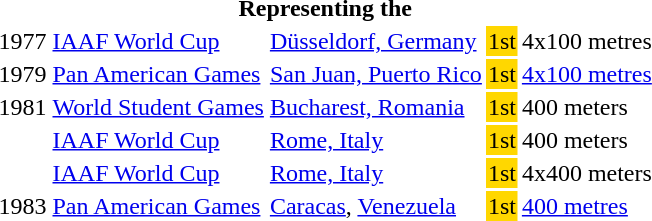<table>
<tr>
<th colspan="5">Representing the </th>
</tr>
<tr>
<td>1977</td>
<td><a href='#'>IAAF World Cup</a></td>
<td><a href='#'>Düsseldorf, Germany</a></td>
<td bgcolor="gold">1st</td>
<td>4x100 metres</td>
</tr>
<tr>
<td>1979</td>
<td><a href='#'>Pan American Games</a></td>
<td><a href='#'>San Juan, Puerto Rico</a></td>
<td bgcolor="gold">1st</td>
<td><a href='#'>4x100 metres</a></td>
</tr>
<tr>
<td>1981</td>
<td><a href='#'>World Student Games</a></td>
<td><a href='#'>Bucharest, Romania</a></td>
<td bgcolor="gold">1st</td>
<td>400 meters</td>
</tr>
<tr>
<td></td>
<td><a href='#'>IAAF World Cup</a></td>
<td><a href='#'>Rome, Italy</a></td>
<td bgcolor="gold">1st</td>
<td>400 meters</td>
</tr>
<tr>
<td></td>
<td><a href='#'>IAAF World Cup</a></td>
<td><a href='#'>Rome, Italy</a></td>
<td bgcolor="gold">1st</td>
<td>4x400 meters</td>
</tr>
<tr>
<td>1983</td>
<td><a href='#'>Pan American Games</a></td>
<td><a href='#'>Caracas</a>, <a href='#'>Venezuela</a></td>
<td bgcolor="gold">1st</td>
<td><a href='#'>400 metres</a></td>
</tr>
</table>
